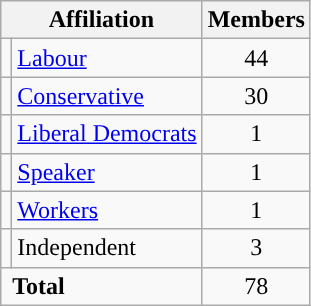<table class="wikitable">
<tr>
<th colspan="2">Affiliation</th>
<th>Members</th>
</tr>
<tr>
<td style="color:inherit;background:"></td>
<td><a href='#'>Labour</a></td>
<td style="text-align:center;">44</td>
</tr>
<tr>
<td style="color:inherit;background:"></td>
<td><a href='#'>Conservative</a></td>
<td style="text-align:center;">30</td>
</tr>
<tr>
<td style="color:inherit;background:"></td>
<td><a href='#'>Liberal Democrats</a></td>
<td style="text-align:center;">1</td>
</tr>
<tr>
<td style="color:inherit;background:"></td>
<td><a href='#'>Speaker</a></td>
<td style="text-align:center;">1</td>
</tr>
<tr>
<td style="color:inherit;background:"></td>
<td><a href='#'>Workers</a></td>
<td style="text-align:center;">1</td>
</tr>
<tr>
<td style="color:inherit;background:"></td>
<td>Independent</td>
<td style="text-align:center;">3</td>
</tr>
<tr>
<td colspan="2"> <strong>Total</strong></td>
<td style="text-align:center;">78</td>
</tr>
</table>
